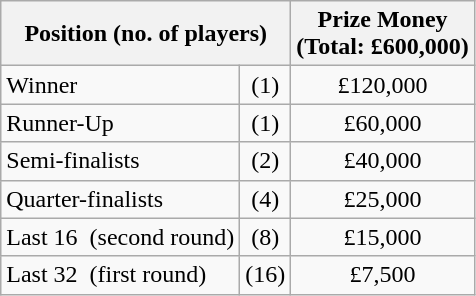<table class="wikitable">
<tr>
<th colspan=2>Position (no. of players)</th>
<th>Prize Money<br>(Total: £600,000)</th>
</tr>
<tr>
<td>Winner</td>
<td align=center>(1)</td>
<td align=center>£120,000</td>
</tr>
<tr>
<td>Runner-Up</td>
<td align=center>(1)</td>
<td align=center>£60,000</td>
</tr>
<tr>
<td>Semi-finalists</td>
<td align=center>(2)</td>
<td align=center>£40,000</td>
</tr>
<tr>
<td>Quarter-finalists</td>
<td align=center>(4)</td>
<td align=center>£25,000</td>
</tr>
<tr>
<td>Last 16  (second round)</td>
<td align=center>(8)</td>
<td align=center>£15,000</td>
</tr>
<tr>
<td>Last 32  (first round)</td>
<td align=center>(16)</td>
<td align=center>£7,500</td>
</tr>
</table>
